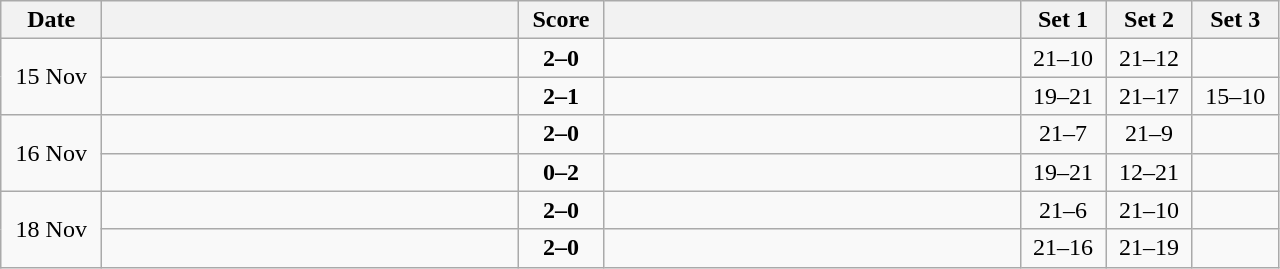<table class="wikitable" style="text-align: center;">
<tr>
<th width="60">Date</th>
<th align="right" width="270"></th>
<th width="50">Score</th>
<th align="left" width="270"></th>
<th width="50">Set 1</th>
<th width="50">Set 2</th>
<th width="50">Set 3</th>
</tr>
<tr>
<td rowspan=2>15 Nov</td>
<td align=left><strong></strong></td>
<td align=center><strong>2–0</strong></td>
<td align=left></td>
<td>21–10</td>
<td>21–12</td>
<td></td>
</tr>
<tr>
<td align=left><strong></strong></td>
<td align=center><strong>2–1</strong></td>
<td align=left></td>
<td>19–21</td>
<td>21–17</td>
<td>15–10</td>
</tr>
<tr>
<td rowspan=2>16 Nov</td>
<td align=left><strong></strong></td>
<td align=center><strong>2–0</strong></td>
<td align=left></td>
<td>21–7</td>
<td>21–9</td>
<td></td>
</tr>
<tr>
<td align=left></td>
<td align=center><strong>0–2</strong></td>
<td align=left><strong></strong></td>
<td>19–21</td>
<td>12–21</td>
<td></td>
</tr>
<tr>
<td rowspan=2>18 Nov</td>
<td align=left><strong></strong></td>
<td align=center><strong>2–0</strong></td>
<td align=left></td>
<td>21–6</td>
<td>21–10</td>
<td></td>
</tr>
<tr>
<td align=left><strong></strong></td>
<td align=center><strong>2–0</strong></td>
<td align=left></td>
<td>21–16</td>
<td>21–19</td>
<td></td>
</tr>
</table>
